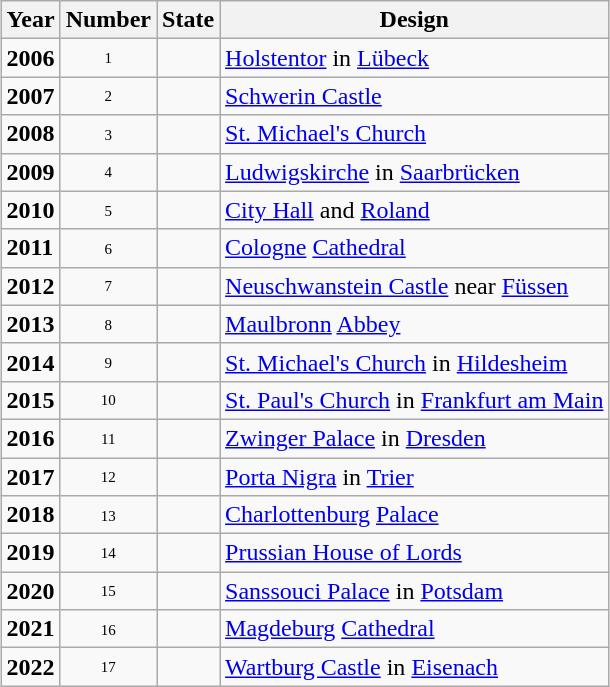<table class="wikitable"  style="margin:1em auto;" align="center">
<tr>
<th>Year</th>
<th>Number</th>
<th>State</th>
<th>Design</th>
</tr>
<tr id="1">
<td><strong>2006</strong></td>
<td align="center" style="font-size:10px">1</td>
<td></td>
<td><a href='#'>Holstentor</a> in <a href='#'>Lübeck</a></td>
</tr>
<tr id="2">
<td><strong>2007</strong></td>
<td align="center" style="font-size:10px">2</td>
<td></td>
<td><a href='#'>Schwerin Castle</a></td>
</tr>
<tr id="3">
<td><strong>2008</strong></td>
<td align="center" style="font-size:10px">3</td>
<td></td>
<td><a href='#'>St. Michael's Church</a></td>
</tr>
<tr id="4">
<td><strong>2009</strong></td>
<td align="center" style="font-size:10px">4</td>
<td></td>
<td><a href='#'>Ludwigskirche</a> in <a href='#'>Saarbrücken</a></td>
</tr>
<tr id="5">
<td><strong>2010</strong></td>
<td align="center" style="font-size:10px">5</td>
<td></td>
<td><a href='#'>City Hall</a> and <a href='#'>Roland</a></td>
</tr>
<tr id="6">
<td><strong>2011</strong></td>
<td align="center" style="font-size:10px">6</td>
<td></td>
<td><a href='#'>Cologne</a> <a href='#'>Cathedral</a></td>
</tr>
<tr id="7">
<td><strong>2012</strong></td>
<td align="center" style="font-size:10px">7</td>
<td></td>
<td><a href='#'>Neuschwanstein Castle</a> near <a href='#'>Füssen</a></td>
</tr>
<tr id="8">
<td><strong>2013</strong></td>
<td align="center" style="font-size:10px">8</td>
<td></td>
<td><a href='#'>Maulbronn</a> <a href='#'>Abbey</a></td>
</tr>
<tr id="9">
<td><strong>2014</strong></td>
<td align="center" style="font-size:10px">9</td>
<td></td>
<td><a href='#'>St. Michael's Church</a> in <a href='#'>Hildesheim</a></td>
</tr>
<tr id="10">
<td><strong>2015</strong></td>
<td align="center" style="font-size:10px">10</td>
<td></td>
<td><a href='#'>St. Paul's Church</a> in <a href='#'>Frankfurt am Main</a></td>
</tr>
<tr id="11">
<td><strong>2016</strong></td>
<td align="center" style="font-size:10px">11</td>
<td></td>
<td><a href='#'>Zwinger Palace</a> in <a href='#'>Dresden</a></td>
</tr>
<tr>
<td><strong>2017</strong></td>
<td align="center" style="font-size:10px">12</td>
<td></td>
<td><a href='#'>Porta Nigra</a> in <a href='#'>Trier</a></td>
</tr>
<tr>
<td><strong>2018</strong></td>
<td align="center" style="font-size:10px">13</td>
<td></td>
<td><a href='#'>Charlottenburg</a> <a href='#'>Palace</a></td>
</tr>
<tr>
<td><strong>2019</strong></td>
<td align="center" style="font-size:10px">14</td>
<td></td>
<td><a href='#'>Prussian House of Lords</a></td>
</tr>
<tr>
<td><strong>2020</strong></td>
<td align="center" style="font-size:10px">15</td>
<td></td>
<td><a href='#'>Sanssouci Palace</a> in <a href='#'>Potsdam</a></td>
</tr>
<tr>
<td><strong>2021</strong></td>
<td align="center" style="font-size:10px">16</td>
<td></td>
<td><a href='#'>Magdeburg</a> <a href='#'>Cathedral</a></td>
</tr>
<tr>
<td><strong>2022</strong></td>
<td align="center" style="font-size:10px">17</td>
<td></td>
<td><a href='#'>Wartburg Castle</a> in <a href='#'>Eisenach</a></td>
</tr>
</table>
